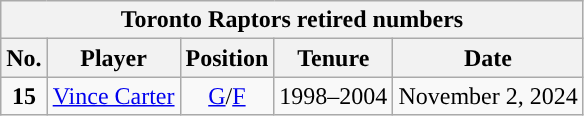<table class="wikitable" style="text-align:center">
<tr>
<th colspan="5">Toronto Raptors retired numbers</th>
</tr>
<tr>
<th>No.</th>
<th>Player</th>
<th>Position</th>
<th>Tenure</th>
<th>Date</th>
</tr>
<tr>
<td><strong>15</strong></td>
<td><a href='#'>Vince Carter</a></td>
<td><a href='#'>G</a>/<a href='#'>F</a></td>
<td>1998–2004</td>
<td>November 2, 2024</td>
</tr>
</table>
